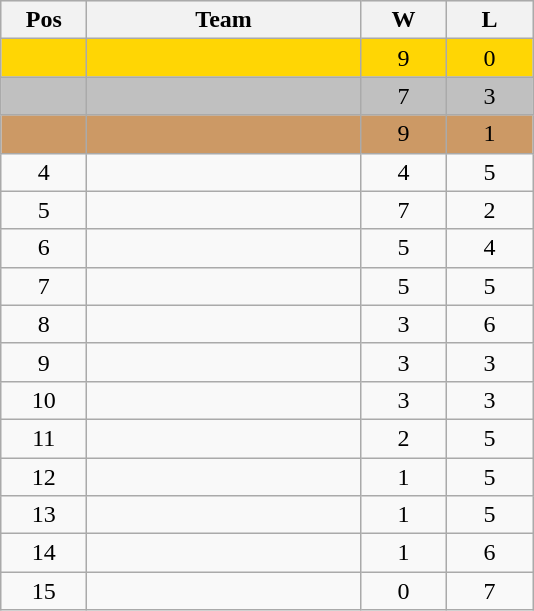<table class="wikitable gauche" style="text-align:center">
<tr bgcolor="e5e5e5">
<th width="50">Pos</th>
<th width="175">Team</th>
<th width="50">W</th>
<th width="50">L</th>
</tr>
<tr bgcolor=#FFD604>
<td></td>
<td align=left></td>
<td>9</td>
<td>0</td>
</tr>
<tr bgcolor=#C0C0C0>
<td></td>
<td align=left></td>
<td>7</td>
<td>3</td>
</tr>
<tr bgcolor=#CC9965>
<td></td>
<td align=left></td>
<td>9</td>
<td>1</td>
</tr>
<tr>
<td>4</td>
<td align=left></td>
<td>4</td>
<td>5</td>
</tr>
<tr>
<td>5</td>
<td align=left></td>
<td>7</td>
<td>2</td>
</tr>
<tr>
<td>6</td>
<td align=left></td>
<td>5</td>
<td>4</td>
</tr>
<tr>
<td>7</td>
<td align=left></td>
<td>5</td>
<td>5</td>
</tr>
<tr>
<td>8</td>
<td align=left></td>
<td>3</td>
<td>6</td>
</tr>
<tr>
<td>9</td>
<td align=left></td>
<td>3</td>
<td>3</td>
</tr>
<tr>
<td>10</td>
<td align=left></td>
<td>3</td>
<td>3</td>
</tr>
<tr>
<td>11</td>
<td align=left></td>
<td>2</td>
<td>5</td>
</tr>
<tr>
<td>12</td>
<td align=left></td>
<td>1</td>
<td>5</td>
</tr>
<tr>
<td>13</td>
<td align=left></td>
<td>1</td>
<td>5</td>
</tr>
<tr>
<td>14</td>
<td align=left></td>
<td>1</td>
<td>6</td>
</tr>
<tr>
<td>15</td>
<td align=left></td>
<td>0</td>
<td>7</td>
</tr>
</table>
